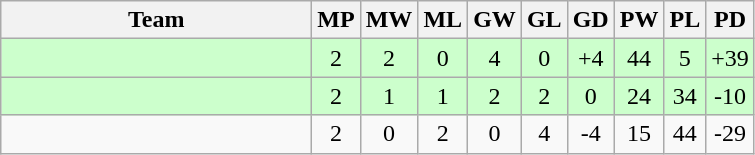<table class=wikitable style="text-align:center">
<tr>
<th width=200>Team</th>
<th width=20>MP</th>
<th width=20>MW</th>
<th width=20>ML</th>
<th width=20>GW</th>
<th width=20>GL</th>
<th width=20>GD</th>
<th width=20>PW</th>
<th width=20>PL</th>
<th width=20>PD</th>
</tr>
<tr style="background:#cfc;">
<td align=left><br></td>
<td>2</td>
<td>2</td>
<td>0</td>
<td>4</td>
<td>0</td>
<td>+4</td>
<td>44</td>
<td>5</td>
<td>+39</td>
</tr>
<tr style="background:#cfc;">
<td align=left><br></td>
<td>2</td>
<td>1</td>
<td>1</td>
<td>2</td>
<td>2</td>
<td>0</td>
<td>24</td>
<td>34</td>
<td>-10</td>
</tr>
<tr>
<td align=left><br></td>
<td>2</td>
<td>0</td>
<td>2</td>
<td>0</td>
<td>4</td>
<td>-4</td>
<td>15</td>
<td>44</td>
<td>-29</td>
</tr>
</table>
